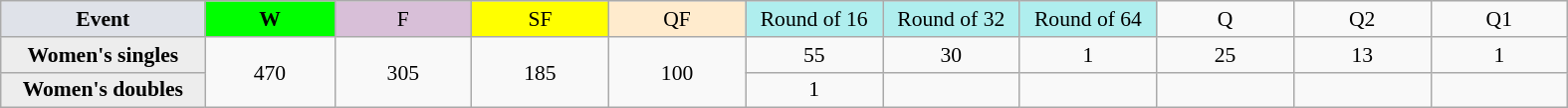<table class=wikitable style=font-size:90%;text-align:center>
<tr>
<td style="width:130px; background:#dfe2e9;"><strong>Event</strong></td>
<td style="width:80px; background:lime;"><strong>W</strong></td>
<td style="width:85px; background:thistle;">F</td>
<td style="width:85px; background:#ff0;">SF</td>
<td style="width:85px; background:#ffebcd;">QF</td>
<td style="width:85px; background:#afeeee;">Round of 16</td>
<td style="width:85px; background:#afeeee;">Round of 32</td>
<td style="width:85px; background:#afeeee;">Round of 64</td>
<td width=85>Q</td>
<td width=85>Q2</td>
<td width=85>Q1</td>
</tr>
<tr>
<th style="background:#ededed;">Women's singles</th>
<td rowspan=2>470</td>
<td rowspan=2>305</td>
<td rowspan=2>185</td>
<td rowspan=2>100</td>
<td>55</td>
<td>30</td>
<td>1</td>
<td>25</td>
<td>13</td>
<td>1</td>
</tr>
<tr>
<th style="background:#ededed;">Women's doubles</th>
<td>1</td>
<td></td>
<td></td>
<td></td>
<td></td>
<td></td>
</tr>
</table>
